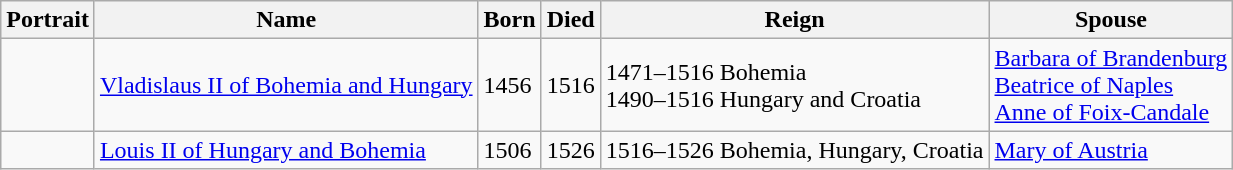<table class="wikitable">
<tr>
<th>Portrait</th>
<th>Name</th>
<th>Born</th>
<th>Died</th>
<th>Reign</th>
<th>Spouse</th>
</tr>
<tr>
<td></td>
<td><a href='#'>Vladislaus II of Bohemia and Hungary</a></td>
<td>1456</td>
<td>1516</td>
<td>1471–1516 Bohemia<br>1490–1516 Hungary and Croatia</td>
<td><a href='#'>Barbara of Brandenburg</a><br><a href='#'>Beatrice of Naples</a><br><a href='#'>Anne of Foix-Candale</a></td>
</tr>
<tr>
<td></td>
<td><a href='#'>Louis II of Hungary and Bohemia</a></td>
<td>1506</td>
<td>1526</td>
<td>1516–1526 Bohemia, Hungary, Croatia</td>
<td><a href='#'>Mary of Austria</a></td>
</tr>
</table>
